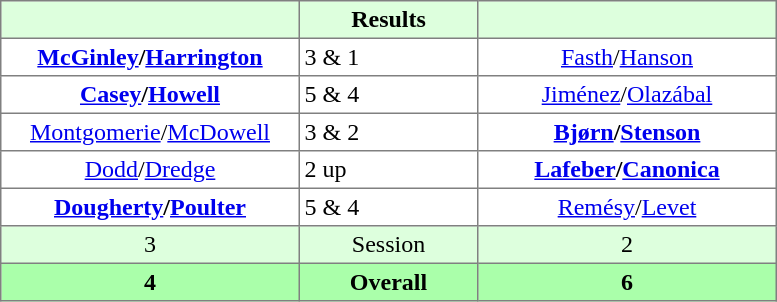<table border="1" cellpadding="3" style="border-collapse:collapse; text-align:center;">
<tr style="background:#ddffdd;">
<th style="width:12em;"> </th>
<th style="width:7em;">Results</th>
<th style="width:12em;"></th>
</tr>
<tr>
<td><strong><a href='#'>McGinley</a>/<a href='#'>Harrington</a></strong></td>
<td align=left> 3 & 1</td>
<td><a href='#'>Fasth</a>/<a href='#'>Hanson</a></td>
</tr>
<tr>
<td><strong><a href='#'>Casey</a>/<a href='#'>Howell</a></strong></td>
<td align=left> 5 & 4</td>
<td><a href='#'>Jiménez</a>/<a href='#'>Olazábal</a></td>
</tr>
<tr>
<td><a href='#'>Montgomerie</a>/<a href='#'>McDowell</a></td>
<td align=left> 3 & 2</td>
<td><strong><a href='#'>Bjørn</a>/<a href='#'>Stenson</a></strong></td>
</tr>
<tr>
<td><a href='#'>Dodd</a>/<a href='#'>Dredge</a></td>
<td align=left> 2 up</td>
<td><strong><a href='#'>Lafeber</a>/<a href='#'>Canonica</a></strong></td>
</tr>
<tr>
<td><strong><a href='#'>Dougherty</a>/<a href='#'>Poulter</a></strong></td>
<td align=left> 5 & 4</td>
<td><a href='#'>Remésy</a>/<a href='#'>Levet</a></td>
</tr>
<tr style="background:#ddffdd;">
<td>3</td>
<td>Session</td>
<td>2</td>
</tr>
<tr style="background:#aaffaa;">
<th>4</th>
<th>Overall</th>
<th>6</th>
</tr>
</table>
